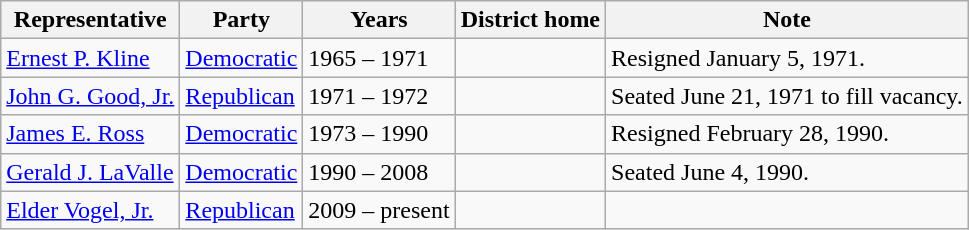<table class=wikitable>
<tr valign=bottom>
<th>Representative</th>
<th>Party</th>
<th>Years</th>
<th>District home</th>
<th>Note</th>
</tr>
<tr>
<td><a href='#'>Ernest P. Kline</a></td>
<td><a href='#'>Democratic</a></td>
<td>1965 – 1971</td>
<td></td>
<td>Resigned January 5, 1971.</td>
</tr>
<tr>
<td><a href='#'>John G. Good, Jr.</a></td>
<td><a href='#'>Republican</a></td>
<td>1971 – 1972</td>
<td></td>
<td>Seated June 21, 1971 to fill vacancy.</td>
</tr>
<tr>
<td><a href='#'>James E. Ross</a></td>
<td><a href='#'>Democratic</a></td>
<td>1973 – 1990</td>
<td></td>
<td>Resigned February 28, 1990.</td>
</tr>
<tr>
<td><a href='#'>Gerald J. LaValle</a></td>
<td><a href='#'>Democratic</a></td>
<td>1990 – 2008</td>
<td></td>
<td>Seated June 4, 1990.</td>
</tr>
<tr>
<td><a href='#'>Elder Vogel, Jr.</a></td>
<td><a href='#'>Republican</a></td>
<td>2009 – present</td>
<td></td>
<td></td>
</tr>
</table>
